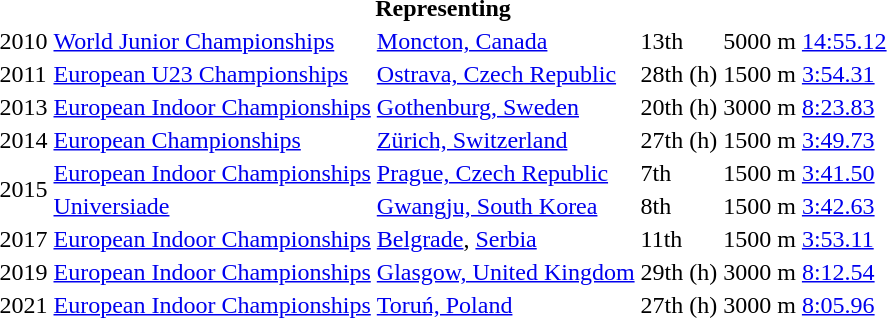<table>
<tr>
<th colspan="6">Representing </th>
</tr>
<tr>
<td>2010</td>
<td><a href='#'>World Junior Championships</a></td>
<td><a href='#'>Moncton, Canada</a></td>
<td>13th</td>
<td>5000 m</td>
<td><a href='#'>14:55.12</a></td>
</tr>
<tr>
<td>2011</td>
<td><a href='#'>European U23 Championships</a></td>
<td><a href='#'>Ostrava, Czech Republic</a></td>
<td>28th (h)</td>
<td>1500 m</td>
<td><a href='#'>3:54.31</a></td>
</tr>
<tr>
<td>2013</td>
<td><a href='#'>European Indoor Championships</a></td>
<td><a href='#'>Gothenburg, Sweden</a></td>
<td>20th (h)</td>
<td>3000 m</td>
<td><a href='#'>8:23.83</a></td>
</tr>
<tr>
<td>2014</td>
<td><a href='#'>European Championships</a></td>
<td><a href='#'>Zürich, Switzerland</a></td>
<td>27th (h)</td>
<td>1500 m</td>
<td><a href='#'>3:49.73</a></td>
</tr>
<tr>
<td rowspan=2>2015</td>
<td><a href='#'>European Indoor Championships</a></td>
<td><a href='#'>Prague, Czech Republic</a></td>
<td>7th</td>
<td>1500 m</td>
<td><a href='#'>3:41.50</a></td>
</tr>
<tr>
<td><a href='#'>Universiade</a></td>
<td><a href='#'>Gwangju, South Korea</a></td>
<td>8th</td>
<td>1500 m</td>
<td><a href='#'>3:42.63</a></td>
</tr>
<tr>
<td>2017</td>
<td><a href='#'>European Indoor Championships</a></td>
<td><a href='#'>Belgrade</a>, <a href='#'>Serbia</a></td>
<td>11th</td>
<td>1500 m</td>
<td><a href='#'>3:53.11</a></td>
</tr>
<tr>
<td>2019</td>
<td><a href='#'>European Indoor Championships</a></td>
<td><a href='#'>Glasgow, United Kingdom</a></td>
<td>29th (h)</td>
<td>3000 m</td>
<td><a href='#'>8:12.54</a></td>
</tr>
<tr>
<td>2021</td>
<td><a href='#'>European Indoor Championships</a></td>
<td><a href='#'>Toruń, Poland</a></td>
<td>27th (h)</td>
<td>3000 m</td>
<td><a href='#'>8:05.96</a></td>
</tr>
</table>
